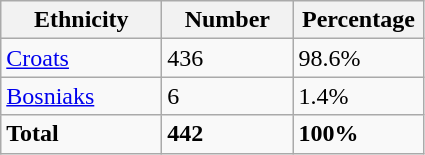<table class="wikitable">
<tr>
<th width="100px">Ethnicity</th>
<th width="80px">Number</th>
<th width="80px">Percentage</th>
</tr>
<tr>
<td><a href='#'>Croats</a></td>
<td>436</td>
<td>98.6%</td>
</tr>
<tr>
<td><a href='#'>Bosniaks</a></td>
<td>6</td>
<td>1.4%</td>
</tr>
<tr>
<td><strong>Total</strong></td>
<td><strong>442</strong></td>
<td><strong>100%</strong></td>
</tr>
</table>
